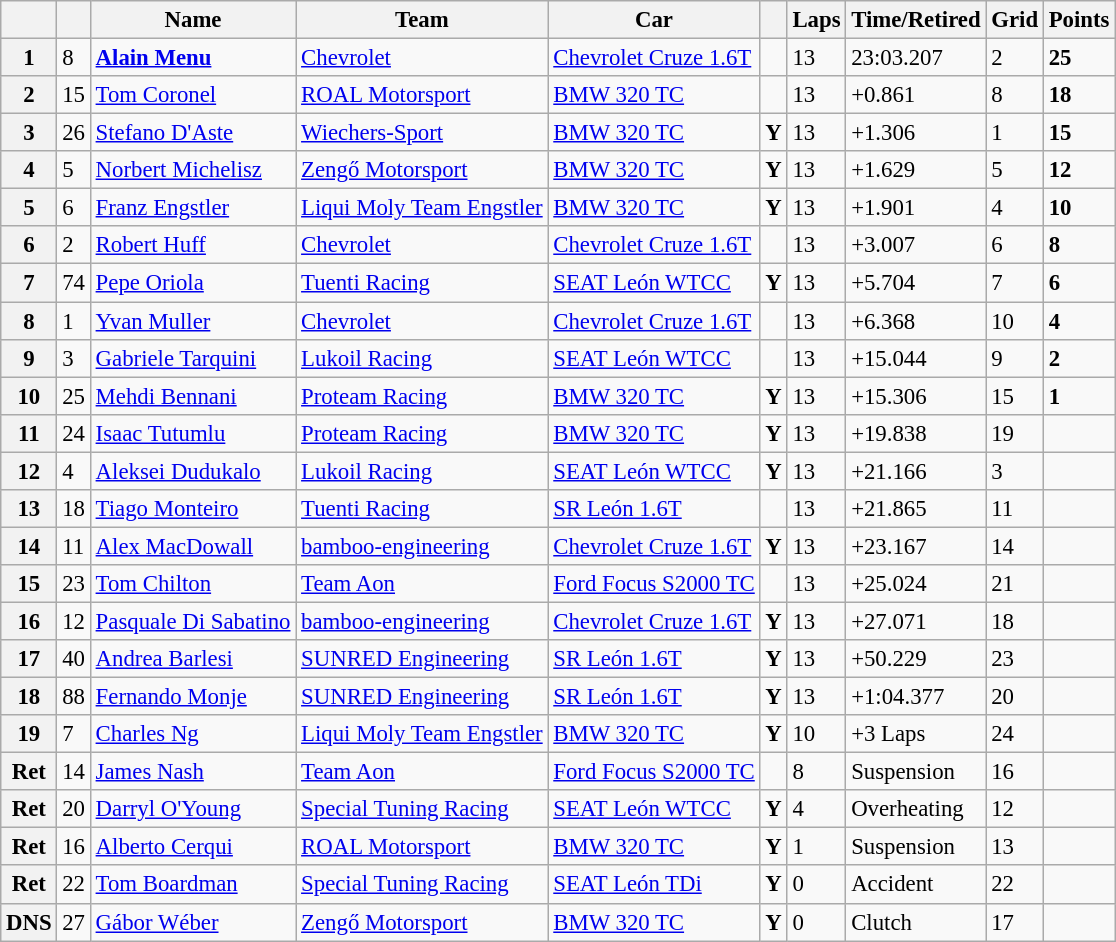<table class="wikitable sortable" style="font-size: 95%;">
<tr>
<th></th>
<th></th>
<th>Name</th>
<th>Team</th>
<th>Car</th>
<th></th>
<th>Laps</th>
<th>Time/Retired</th>
<th>Grid</th>
<th>Points</th>
</tr>
<tr>
<th>1</th>
<td>8</td>
<td> <strong><a href='#'>Alain Menu</a></strong></td>
<td><a href='#'>Chevrolet</a></td>
<td><a href='#'>Chevrolet Cruze 1.6T</a></td>
<td></td>
<td>13</td>
<td>23:03.207</td>
<td>2</td>
<td><strong>25</strong></td>
</tr>
<tr>
<th>2</th>
<td>15</td>
<td> <a href='#'>Tom Coronel</a></td>
<td><a href='#'>ROAL Motorsport</a></td>
<td><a href='#'>BMW 320 TC</a></td>
<td></td>
<td>13</td>
<td>+0.861</td>
<td>8</td>
<td><strong>18</strong></td>
</tr>
<tr>
<th>3</th>
<td>26</td>
<td> <a href='#'>Stefano D'Aste</a></td>
<td><a href='#'>Wiechers-Sport</a></td>
<td><a href='#'>BMW 320 TC</a></td>
<td align=center><strong><span>Y</span></strong></td>
<td>13</td>
<td>+1.306</td>
<td>1</td>
<td><strong>15</strong></td>
</tr>
<tr>
<th>4</th>
<td>5</td>
<td> <a href='#'>Norbert Michelisz</a></td>
<td><a href='#'>Zengő Motorsport</a></td>
<td><a href='#'>BMW 320 TC</a></td>
<td align=center><strong><span>Y</span></strong></td>
<td>13</td>
<td>+1.629</td>
<td>5</td>
<td><strong>12</strong></td>
</tr>
<tr>
<th>5</th>
<td>6</td>
<td> <a href='#'>Franz Engstler</a></td>
<td><a href='#'>Liqui Moly Team Engstler</a></td>
<td><a href='#'>BMW 320 TC</a></td>
<td align=center><strong><span>Y</span></strong></td>
<td>13</td>
<td>+1.901</td>
<td>4</td>
<td><strong>10</strong></td>
</tr>
<tr>
<th>6</th>
<td>2</td>
<td> <a href='#'>Robert Huff</a></td>
<td><a href='#'>Chevrolet</a></td>
<td><a href='#'>Chevrolet Cruze 1.6T</a></td>
<td></td>
<td>13</td>
<td>+3.007</td>
<td>6</td>
<td><strong>8</strong></td>
</tr>
<tr>
<th>7</th>
<td>74</td>
<td> <a href='#'>Pepe Oriola</a></td>
<td><a href='#'>Tuenti Racing</a></td>
<td><a href='#'>SEAT León WTCC</a></td>
<td align=center><strong><span>Y</span></strong></td>
<td>13</td>
<td>+5.704</td>
<td>7</td>
<td><strong>6</strong></td>
</tr>
<tr>
<th>8</th>
<td>1</td>
<td> <a href='#'>Yvan Muller</a></td>
<td><a href='#'>Chevrolet</a></td>
<td><a href='#'>Chevrolet Cruze 1.6T</a></td>
<td></td>
<td>13</td>
<td>+6.368</td>
<td>10</td>
<td><strong>4</strong></td>
</tr>
<tr>
<th>9</th>
<td>3</td>
<td> <a href='#'>Gabriele Tarquini</a></td>
<td><a href='#'>Lukoil Racing</a></td>
<td><a href='#'>SEAT León WTCC</a></td>
<td></td>
<td>13</td>
<td>+15.044</td>
<td>9</td>
<td><strong>2</strong></td>
</tr>
<tr>
<th>10</th>
<td>25</td>
<td> <a href='#'>Mehdi Bennani</a></td>
<td><a href='#'>Proteam Racing</a></td>
<td><a href='#'>BMW 320 TC</a></td>
<td align=center><strong><span>Y</span></strong></td>
<td>13</td>
<td>+15.306</td>
<td>15</td>
<td><strong>1</strong></td>
</tr>
<tr>
<th>11</th>
<td>24</td>
<td> <a href='#'>Isaac Tutumlu</a></td>
<td><a href='#'>Proteam Racing</a></td>
<td><a href='#'>BMW 320 TC</a></td>
<td align=center><strong><span>Y</span></strong></td>
<td>13</td>
<td>+19.838</td>
<td>19</td>
<td></td>
</tr>
<tr>
<th>12</th>
<td>4</td>
<td> <a href='#'>Aleksei Dudukalo</a></td>
<td><a href='#'>Lukoil Racing</a></td>
<td><a href='#'>SEAT León WTCC</a></td>
<td align=center><strong><span>Y</span></strong></td>
<td>13</td>
<td>+21.166</td>
<td>3</td>
<td></td>
</tr>
<tr>
<th>13</th>
<td>18</td>
<td> <a href='#'>Tiago Monteiro</a></td>
<td><a href='#'>Tuenti Racing</a></td>
<td><a href='#'>SR León 1.6T</a></td>
<td></td>
<td>13</td>
<td>+21.865</td>
<td>11</td>
<td></td>
</tr>
<tr>
<th>14</th>
<td>11</td>
<td> <a href='#'>Alex MacDowall</a></td>
<td><a href='#'>bamboo-engineering</a></td>
<td><a href='#'>Chevrolet Cruze 1.6T</a></td>
<td align=center><strong><span>Y</span></strong></td>
<td>13</td>
<td>+23.167</td>
<td>14</td>
<td></td>
</tr>
<tr>
<th>15</th>
<td>23</td>
<td> <a href='#'>Tom Chilton</a></td>
<td><a href='#'>Team Aon</a></td>
<td><a href='#'>Ford Focus S2000 TC</a></td>
<td></td>
<td>13</td>
<td>+25.024</td>
<td>21</td>
<td></td>
</tr>
<tr>
<th>16</th>
<td>12</td>
<td> <a href='#'>Pasquale Di Sabatino</a></td>
<td><a href='#'>bamboo-engineering</a></td>
<td><a href='#'>Chevrolet Cruze 1.6T</a></td>
<td align=center><strong><span>Y</span></strong></td>
<td>13</td>
<td>+27.071</td>
<td>18</td>
<td></td>
</tr>
<tr>
<th>17</th>
<td>40</td>
<td> <a href='#'>Andrea Barlesi</a></td>
<td><a href='#'>SUNRED Engineering</a></td>
<td><a href='#'>SR León 1.6T</a></td>
<td align=center><strong><span>Y</span></strong></td>
<td>13</td>
<td>+50.229</td>
<td>23</td>
<td></td>
</tr>
<tr>
<th>18</th>
<td>88</td>
<td> <a href='#'>Fernando Monje</a></td>
<td><a href='#'>SUNRED Engineering</a></td>
<td><a href='#'>SR León 1.6T</a></td>
<td align=center><strong><span>Y</span></strong></td>
<td>13</td>
<td>+1:04.377</td>
<td>20</td>
<td></td>
</tr>
<tr>
<th>19</th>
<td>7</td>
<td> <a href='#'>Charles Ng</a></td>
<td><a href='#'>Liqui Moly Team Engstler</a></td>
<td><a href='#'>BMW 320 TC</a></td>
<td align=center><strong><span>Y</span></strong></td>
<td>10</td>
<td>+3 Laps</td>
<td>24</td>
<td></td>
</tr>
<tr>
<th>Ret</th>
<td>14</td>
<td> <a href='#'>James Nash</a></td>
<td><a href='#'>Team Aon</a></td>
<td><a href='#'>Ford Focus S2000 TC</a></td>
<td></td>
<td>8</td>
<td>Suspension</td>
<td>16</td>
<td></td>
</tr>
<tr>
<th>Ret</th>
<td>20</td>
<td> <a href='#'>Darryl O'Young</a></td>
<td><a href='#'>Special Tuning Racing</a></td>
<td><a href='#'>SEAT León WTCC</a></td>
<td align=center><strong><span>Y</span></strong></td>
<td>4</td>
<td>Overheating</td>
<td>12</td>
<td></td>
</tr>
<tr>
<th>Ret</th>
<td>16</td>
<td> <a href='#'>Alberto Cerqui</a></td>
<td><a href='#'>ROAL Motorsport</a></td>
<td><a href='#'>BMW 320 TC</a></td>
<td align=center><strong><span>Y</span></strong></td>
<td>1</td>
<td>Suspension</td>
<td>13</td>
<td></td>
</tr>
<tr>
<th>Ret</th>
<td>22</td>
<td> <a href='#'>Tom Boardman</a></td>
<td><a href='#'>Special Tuning Racing</a></td>
<td><a href='#'>SEAT León TDi</a></td>
<td align=center><strong><span>Y</span></strong></td>
<td>0</td>
<td>Accident</td>
<td>22</td>
<td></td>
</tr>
<tr>
<th>DNS</th>
<td>27</td>
<td> <a href='#'>Gábor Wéber</a></td>
<td><a href='#'>Zengő Motorsport</a></td>
<td><a href='#'>BMW 320 TC</a></td>
<td align=center><strong><span>Y</span></strong></td>
<td>0</td>
<td>Clutch</td>
<td>17</td>
<td></td>
</tr>
</table>
